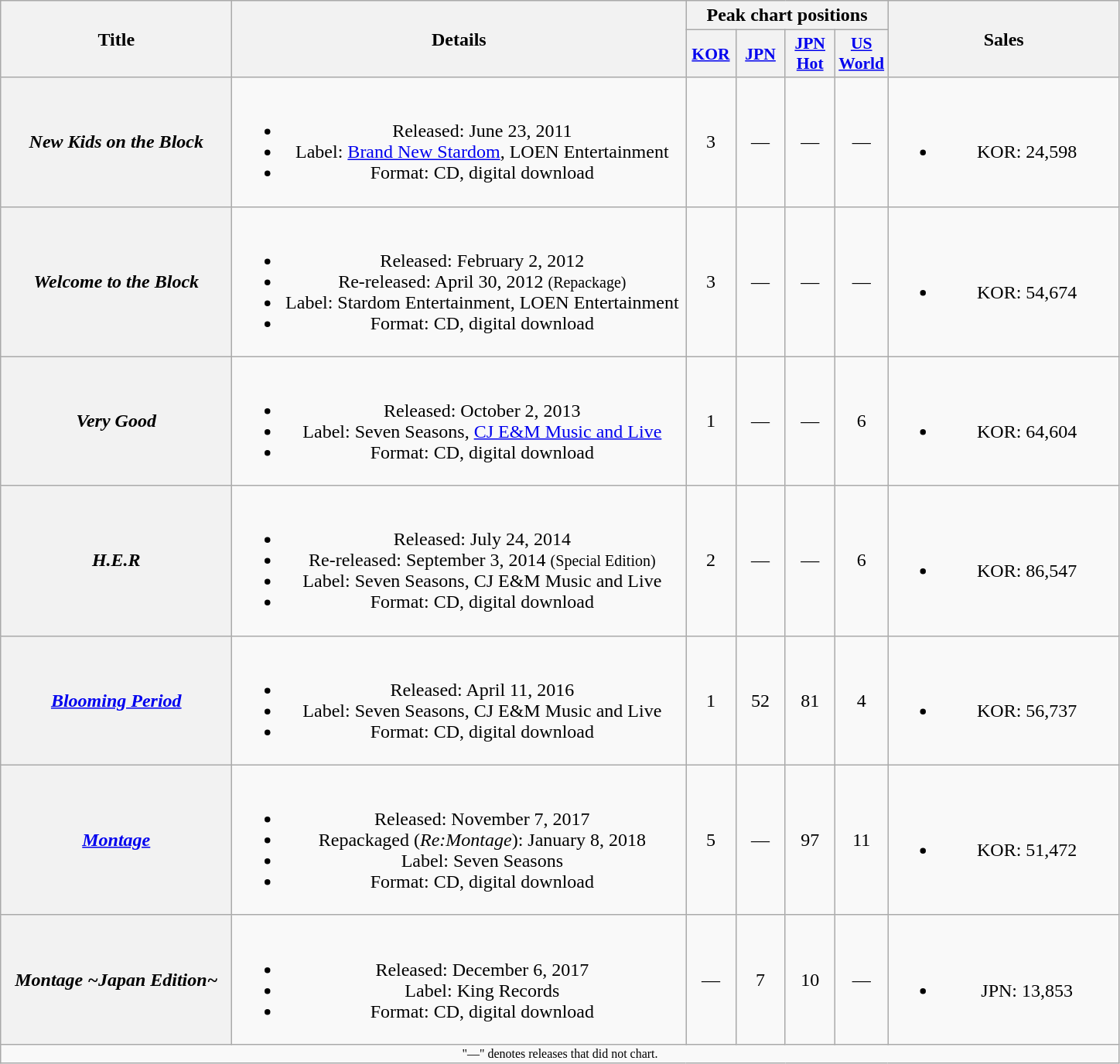<table class="wikitable plainrowheaders" style="text-align:center;">
<tr>
<th scope="col" rowspan="2" style="width:12em;">Title</th>
<th scope="col" rowspan="2" style="width:24em;">Details</th>
<th scope="col" colspan="4">Peak chart positions</th>
<th scope="col" rowspan="2" style="width:12em;">Sales</th>
</tr>
<tr>
<th scope="col" style="width:2.5em;font-size:90%;"><a href='#'>KOR</a><br></th>
<th scope="col" style="width:2.5em;font-size:90%;"><a href='#'>JPN</a><br></th>
<th scope="col" style="width:2.5em;font-size:90%;"><a href='#'>JPN<br>Hot</a><br></th>
<th scope="col" style="width:2.5em;font-size:90%;"><a href='#'>US World</a><br></th>
</tr>
<tr>
<th scope="row"><em>New Kids on the Block</em></th>
<td><br><ul><li>Released: June 23, 2011 </li><li>Label: <a href='#'>Brand New Stardom</a>, LOEN Entertainment</li><li>Format: CD, digital download</li></ul></td>
<td>3</td>
<td>—</td>
<td>—</td>
<td>—</td>
<td><br><ul><li>KOR: 24,598</li></ul></td>
</tr>
<tr>
<th scope="row"><em>Welcome to the Block</em></th>
<td><br><ul><li>Released: February 2, 2012 </li><li>Re-released: April 30, 2012 <small>(Repackage)</small></li><li>Label: Stardom Entertainment, LOEN Entertainment</li><li>Format: CD, digital download</li></ul></td>
<td>3</td>
<td>—</td>
<td>—</td>
<td>—</td>
<td><br><ul><li>KOR: 54,674</li></ul></td>
</tr>
<tr>
<th scope="row"><em>Very Good</em></th>
<td><br><ul><li>Released: October 2, 2013 </li><li>Label: Seven Seasons, <a href='#'>CJ E&M Music and Live</a></li><li>Format: CD, digital download</li></ul></td>
<td>1</td>
<td>—</td>
<td>—</td>
<td>6</td>
<td><br><ul><li>KOR: 64,604</li></ul></td>
</tr>
<tr>
<th scope="row"><em>H.E.R</em></th>
<td><br><ul><li>Released: July 24, 2014 </li><li>Re-released: September 3, 2014 <small>(Special Edition)</small></li><li>Label: Seven Seasons, CJ E&M Music and Live</li><li>Format: CD, digital download</li></ul></td>
<td>2</td>
<td>—</td>
<td>—</td>
<td>6</td>
<td><br><ul><li>KOR: 86,547 </li></ul></td>
</tr>
<tr>
<th scope="row"><em><a href='#'>Blooming Period</a></em></th>
<td><br><ul><li>Released: April 11, 2016 </li><li>Label: Seven Seasons, CJ E&M Music and Live</li><li>Format: CD, digital download</li></ul></td>
<td>1</td>
<td>52</td>
<td>81</td>
<td>4</td>
<td><br><ul><li>KOR: 56,737</li></ul></td>
</tr>
<tr>
<th scope="row"><em><a href='#'>Montage</a></em></th>
<td><br><ul><li>Released: November 7, 2017 </li><li>Repackaged (<em>Re:Montage</em>): January 8, 2018</li><li>Label: Seven Seasons</li><li>Format: CD, digital download</li></ul></td>
<td>5</td>
<td>—</td>
<td>97</td>
<td>11</td>
<td><br><ul><li>KOR: 51,472 </li></ul></td>
</tr>
<tr>
<th scope="row"><em>Montage ~Japan Edition~</em></th>
<td><br><ul><li>Released: December 6, 2017 </li><li>Label: King Records</li><li>Format: CD, digital download</li></ul></td>
<td>—</td>
<td>7</td>
<td>10</td>
<td>—</td>
<td><br><ul><li>JPN: 13,853</li></ul></td>
</tr>
<tr>
<td colspan="7" style="font-size:8pt;">"—" denotes releases that did not chart.</td>
</tr>
</table>
